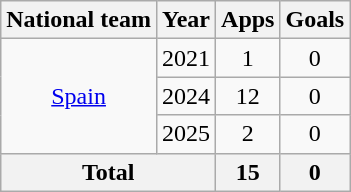<table class="wikitable" style="text-align: center;">
<tr>
<th>National team</th>
<th>Year</th>
<th>Apps</th>
<th>Goals</th>
</tr>
<tr>
<td rowspan="3"><a href='#'>Spain</a></td>
<td>2021</td>
<td>1</td>
<td>0</td>
</tr>
<tr>
<td>2024</td>
<td>12</td>
<td>0</td>
</tr>
<tr>
<td>2025</td>
<td>2</td>
<td>0</td>
</tr>
<tr>
<th colspan="2">Total</th>
<th>15</th>
<th>0</th>
</tr>
</table>
